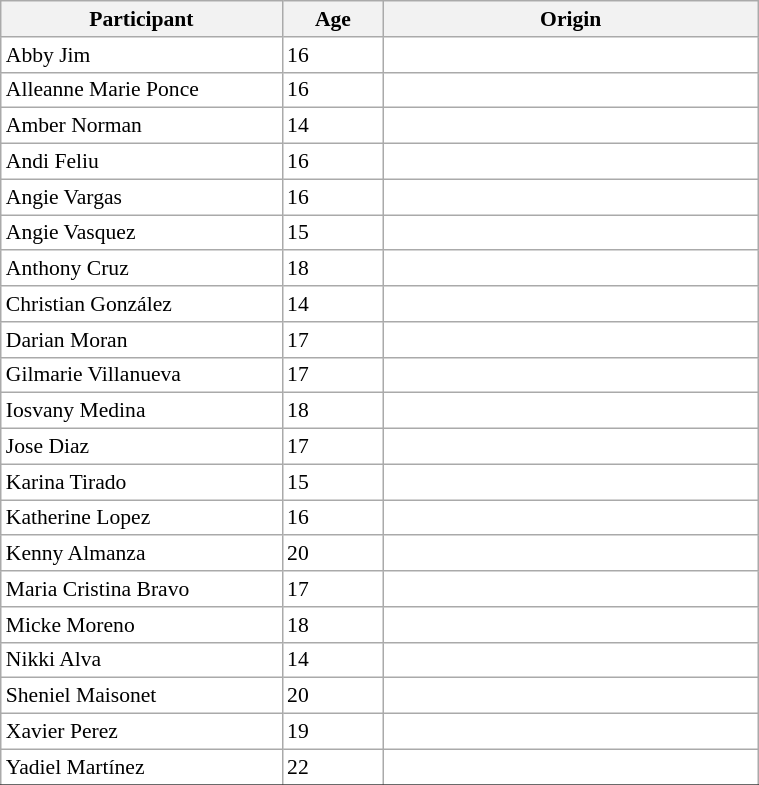<table class="wikitable" style="margin: 0 1em 0 0; background: white; border: 1px solid; border-collapse: collapse; font-size: 90%;" width=40%>
<tr>
<th width=15% bgcolor="#E8E8E8">Participant</th>
<th width=5%  bgcolor="#E8E8E8">Age</th>
<th width=20% bgcolor="#E8E8E8">Origin</th>
</tr>
<tr>
<td>Abby Jim</td>
<td>16</td>
<td></td>
</tr>
<tr>
<td>Alleanne Marie Ponce</td>
<td>16</td>
<td></td>
</tr>
<tr>
<td>Amber Norman</td>
<td>14</td>
<td></td>
</tr>
<tr>
<td>Andi Feliu</td>
<td>16</td>
<td></td>
</tr>
<tr>
<td>Angie Vargas</td>
<td>16</td>
<td></td>
</tr>
<tr>
<td>Angie Vasquez</td>
<td>15</td>
<td></td>
</tr>
<tr>
<td>Anthony Cruz</td>
<td>18</td>
<td></td>
</tr>
<tr>
<td>Christian González</td>
<td>14</td>
<td></td>
</tr>
<tr>
<td>Darian Moran</td>
<td>17</td>
<td></td>
</tr>
<tr>
<td>Gilmarie Villanueva</td>
<td>17</td>
<td></td>
</tr>
<tr>
<td>Iosvany Medina</td>
<td>18</td>
<td></td>
</tr>
<tr>
<td>Jose Diaz</td>
<td>17</td>
<td></td>
</tr>
<tr>
<td>Karina Tirado</td>
<td>15</td>
<td></td>
</tr>
<tr>
<td>Katherine Lopez</td>
<td>16</td>
<td></td>
</tr>
<tr>
<td>Kenny Almanza</td>
<td>20</td>
<td></td>
</tr>
<tr>
<td>Maria Cristina Bravo</td>
<td>17</td>
<td></td>
</tr>
<tr>
<td>Micke Moreno</td>
<td>18</td>
<td></td>
</tr>
<tr>
<td>Nikki Alva</td>
<td>14</td>
<td></td>
</tr>
<tr>
<td>Sheniel Maisonet</td>
<td>20</td>
<td></td>
</tr>
<tr>
<td>Xavier Perez</td>
<td>19</td>
<td></td>
</tr>
<tr>
<td>Yadiel Martínez</td>
<td>22</td>
<td></td>
</tr>
<tr>
</tr>
</table>
